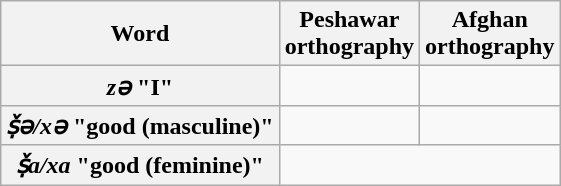<table class="wikitable">
<tr align="center">
<th>Word</th>
<th>Peshawar<br>orthography</th>
<th>Afghan<br>orthography</th>
</tr>
<tr>
<th><em>zə</em> "I"</th>
<td align="center"></td>
<td align="center"></td>
</tr>
<tr>
<th><em>ṣ̌ə/xə</em> "good (masculine)"</th>
<td align="center"></td>
<td align="center"></td>
</tr>
<tr>
<th><em>ṣ̌a/xa</em> "good (feminine)"</th>
<td colspan=2 align="center"></td>
</tr>
</table>
